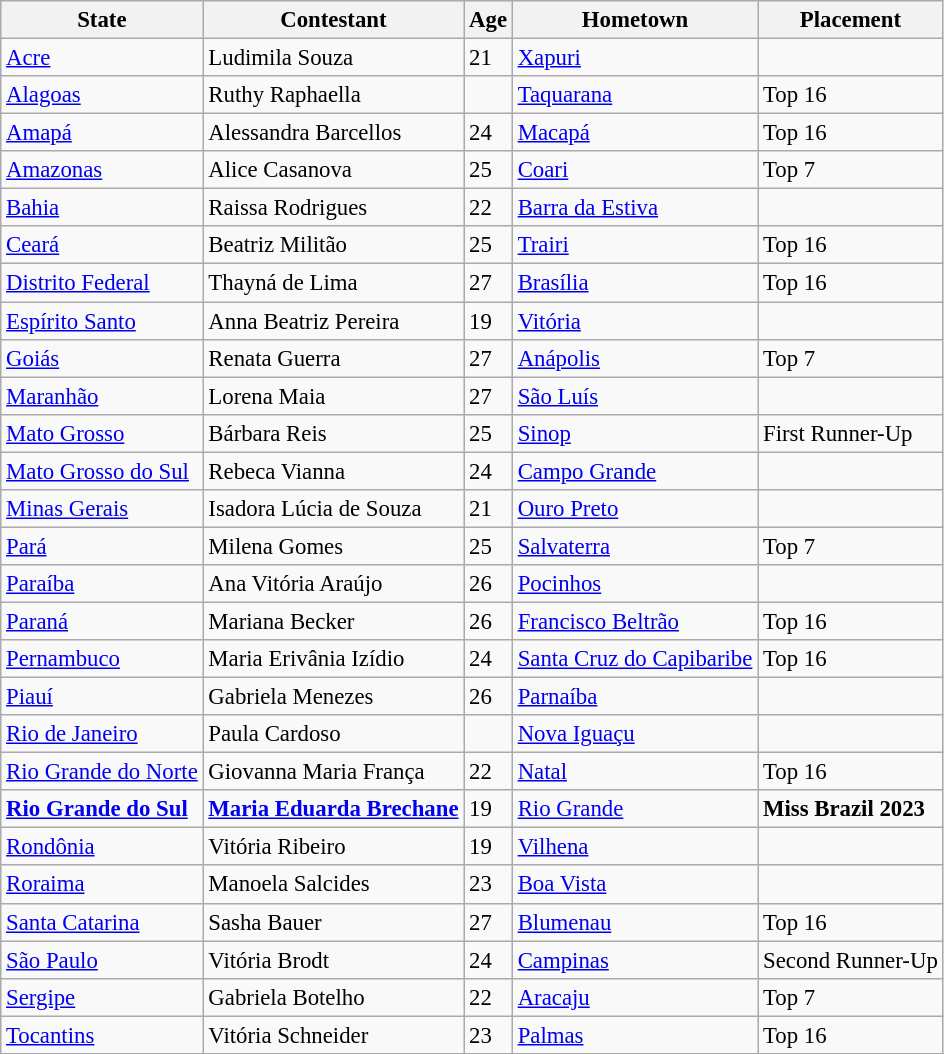<table class="wikitable sortable" style="font-size: 95%;">
<tr>
<th>State</th>
<th>Contestant</th>
<th>Age</th>
<th>Hometown</th>
<th>Placement</th>
</tr>
<tr>
<td><a href='#'>Acre</a></td>
<td>Ludimila Souza</td>
<td>21</td>
<td><a href='#'>Xapuri</a></td>
<td></td>
</tr>
<tr>
<td><a href='#'>Alagoas</a></td>
<td>Ruthy Raphaella</td>
<td></td>
<td><a href='#'>Taquarana</a></td>
<td>Top 16</td>
</tr>
<tr>
<td><a href='#'>Amapá</a></td>
<td>Alessandra Barcellos</td>
<td>24</td>
<td><a href='#'>Macapá</a></td>
<td>Top 16</td>
</tr>
<tr>
<td><a href='#'>Amazonas</a></td>
<td>Alice Casanova</td>
<td>25</td>
<td><a href='#'>Coari</a></td>
<td>Top 7</td>
</tr>
<tr>
<td><a href='#'>Bahia</a></td>
<td>Raissa Rodrigues</td>
<td>22</td>
<td><a href='#'>Barra da Estiva</a></td>
<td></td>
</tr>
<tr>
<td><a href='#'>Ceará</a></td>
<td>Beatriz Militão</td>
<td>25</td>
<td><a href='#'>Trairi</a></td>
<td>Top 16</td>
</tr>
<tr>
<td><a href='#'>Distrito Federal</a></td>
<td>Thayná de Lima</td>
<td>27</td>
<td><a href='#'>Brasília</a></td>
<td>Top 16</td>
</tr>
<tr>
<td><a href='#'>Espírito Santo</a></td>
<td>Anna Beatriz Pereira</td>
<td>19</td>
<td><a href='#'>Vitória</a></td>
<td></td>
</tr>
<tr>
<td><a href='#'>Goiás</a></td>
<td>Renata Guerra</td>
<td>27</td>
<td><a href='#'>Anápolis</a></td>
<td>Top 7</td>
</tr>
<tr>
<td><a href='#'>Maranhão</a></td>
<td>Lorena Maia</td>
<td>27</td>
<td><a href='#'>São Luís</a></td>
<td></td>
</tr>
<tr>
<td><a href='#'>Mato Grosso</a></td>
<td>Bárbara Reis</td>
<td>25</td>
<td><a href='#'>Sinop</a></td>
<td>First Runner-Up</td>
</tr>
<tr>
<td><a href='#'>Mato Grosso do Sul</a></td>
<td>Rebeca Vianna</td>
<td>24</td>
<td><a href='#'>Campo Grande</a></td>
<td></td>
</tr>
<tr>
<td><a href='#'>Minas Gerais</a></td>
<td>Isadora Lúcia de Souza</td>
<td>21</td>
<td><a href='#'>Ouro Preto</a></td>
<td></td>
</tr>
<tr>
<td><a href='#'>Pará</a></td>
<td>Milena Gomes</td>
<td>25</td>
<td><a href='#'>Salvaterra</a></td>
<td>Top 7</td>
</tr>
<tr>
<td><a href='#'>Paraíba</a></td>
<td>Ana Vitória Araújo</td>
<td>26</td>
<td><a href='#'>Pocinhos</a></td>
<td></td>
</tr>
<tr>
<td><a href='#'>Paraná</a></td>
<td>Mariana Becker</td>
<td>26</td>
<td><a href='#'>Francisco Beltrão</a></td>
<td>Top 16</td>
</tr>
<tr>
<td><a href='#'>Pernambuco</a></td>
<td>Maria Erivânia Izídio</td>
<td>24</td>
<td><a href='#'>Santa Cruz do Capibaribe</a></td>
<td>Top 16</td>
</tr>
<tr>
<td><a href='#'>Piauí</a></td>
<td>Gabriela Menezes</td>
<td>26</td>
<td><a href='#'>Parnaíba</a></td>
<td></td>
</tr>
<tr>
<td><a href='#'>Rio de Janeiro</a></td>
<td>Paula Cardoso</td>
<td></td>
<td><a href='#'>Nova Iguaçu</a></td>
<td></td>
</tr>
<tr>
<td><a href='#'>Rio Grande do Norte</a></td>
<td>Giovanna Maria França</td>
<td>22</td>
<td><a href='#'>Natal</a></td>
<td>Top 16</td>
</tr>
<tr>
<td><strong><a href='#'>Rio Grande do Sul</a></strong></td>
<td><strong><a href='#'>Maria Eduarda Brechane</a></strong></td>
<td>19</td>
<td><a href='#'>Rio Grande</a></td>
<td><strong>Miss Brazil 2023</strong></td>
</tr>
<tr>
<td><a href='#'>Rondônia</a></td>
<td>Vitória Ribeiro</td>
<td>19</td>
<td><a href='#'>Vilhena</a></td>
<td></td>
</tr>
<tr>
<td><a href='#'>Roraima</a></td>
<td>Manoela Salcides</td>
<td>23</td>
<td><a href='#'>Boa Vista</a></td>
<td></td>
</tr>
<tr>
<td><a href='#'>Santa Catarina</a></td>
<td>Sasha Bauer</td>
<td>27</td>
<td><a href='#'>Blumenau</a></td>
<td>Top 16</td>
</tr>
<tr>
<td><a href='#'>São Paulo</a></td>
<td>Vitória Brodt</td>
<td>24</td>
<td><a href='#'>Campinas</a></td>
<td>Second Runner-Up</td>
</tr>
<tr>
<td><a href='#'>Sergipe</a></td>
<td>Gabriela Botelho</td>
<td>22</td>
<td><a href='#'>Aracaju</a></td>
<td>Top 7</td>
</tr>
<tr>
<td><a href='#'>Tocantins</a></td>
<td>Vitória Schneider</td>
<td>23</td>
<td><a href='#'>Palmas</a></td>
<td>Top 16</td>
</tr>
<tr>
</tr>
</table>
